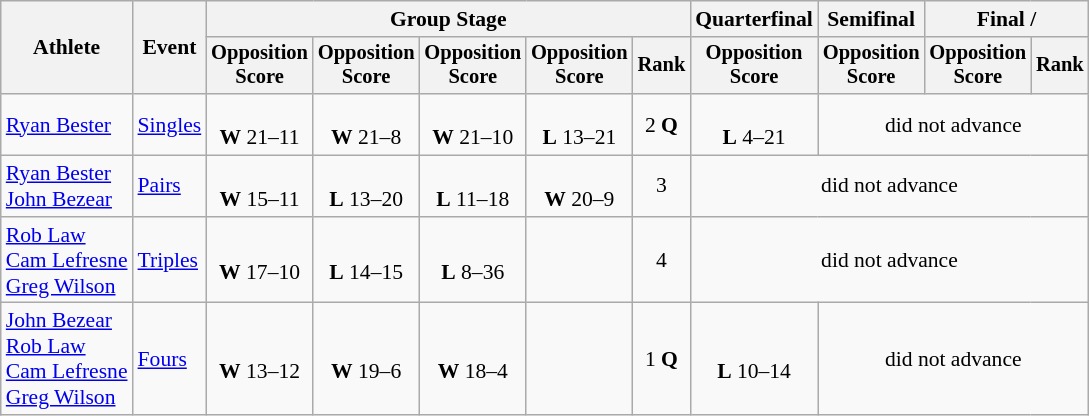<table class="wikitable" style="font-size:90%">
<tr>
<th rowspan=2>Athlete</th>
<th rowspan=2>Event</th>
<th colspan=5>Group Stage</th>
<th>Quarterfinal</th>
<th>Semifinal</th>
<th colspan=2>Final / </th>
</tr>
<tr style="font-size:95%">
<th>Opposition<br>Score</th>
<th>Opposition<br>Score</th>
<th>Opposition<br>Score</th>
<th>Opposition<br>Score</th>
<th>Rank</th>
<th>Opposition<br>Score</th>
<th>Opposition<br>Score</th>
<th>Opposition<br>Score</th>
<th>Rank</th>
</tr>
<tr align=center>
<td align=left><a href='#'>Ryan Bester</a></td>
<td align=left><a href='#'>Singles</a></td>
<td><br><strong>W</strong> 21–11</td>
<td><br><strong>W</strong> 21–8</td>
<td><br><strong>W</strong> 21–10</td>
<td><br><strong>L</strong> 13–21</td>
<td>2 <strong>Q</strong></td>
<td><br><strong>L</strong> 4–21</td>
<td colspan=3>did not advance</td>
</tr>
<tr align=center>
<td align=left><a href='#'>Ryan Bester</a><br><a href='#'>John Bezear</a></td>
<td align=left><a href='#'>Pairs</a></td>
<td><br><strong>W</strong> 15–11</td>
<td><br><strong>L</strong> 13–20</td>
<td><br><strong>L</strong> 11–18</td>
<td><br><strong>W</strong> 20–9</td>
<td>3</td>
<td colspan=4>did not advance</td>
</tr>
<tr align=center>
<td align=left><a href='#'>Rob Law</a><br><a href='#'>Cam Lefresne</a><br><a href='#'>Greg Wilson</a></td>
<td align=left><a href='#'>Triples</a></td>
<td><br><strong>W</strong> 17–10</td>
<td><br><strong>L</strong> 14–15</td>
<td><br><strong>L</strong> 8–36</td>
<td></td>
<td>4</td>
<td colspan=4>did not advance</td>
</tr>
<tr align=center>
<td align=left><a href='#'>John Bezear</a><br><a href='#'>Rob Law</a><br><a href='#'>Cam Lefresne</a><br><a href='#'>Greg Wilson</a></td>
<td align=left><a href='#'>Fours</a></td>
<td><br><strong>W</strong> 13–12</td>
<td><br><strong>W</strong> 19–6</td>
<td><br><strong>W</strong> 18–4</td>
<td></td>
<td>1 <strong>Q</strong></td>
<td><br><strong>L</strong> 10–14</td>
<td colspan=3>did not advance</td>
</tr>
</table>
